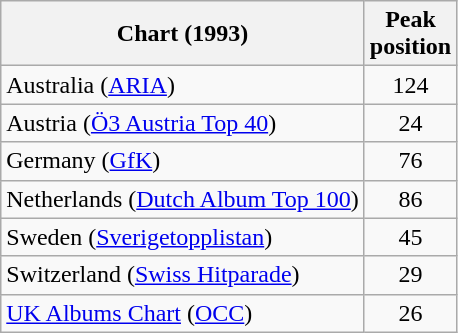<table class="wikitable">
<tr>
<th>Chart (1993)</th>
<th>Peak<br>position</th>
</tr>
<tr>
<td>Australia (<a href='#'>ARIA</a>)</td>
<td align="center">124</td>
</tr>
<tr>
<td>Austria (<a href='#'>Ö3 Austria Top 40</a>)</td>
<td align="center">24</td>
</tr>
<tr>
<td>Germany (<a href='#'>GfK</a>)</td>
<td align="center">76</td>
</tr>
<tr>
<td>Netherlands (<a href='#'>Dutch Album Top 100</a>)</td>
<td align="center">86</td>
</tr>
<tr>
<td>Sweden (<a href='#'>Sverigetopplistan</a>)</td>
<td align="center">45</td>
</tr>
<tr>
<td>Switzerland (<a href='#'>Swiss Hitparade</a>)</td>
<td align="center">29</td>
</tr>
<tr>
<td><a href='#'>UK Albums Chart</a> (<a href='#'>OCC</a>)</td>
<td align="center">26</td>
</tr>
</table>
